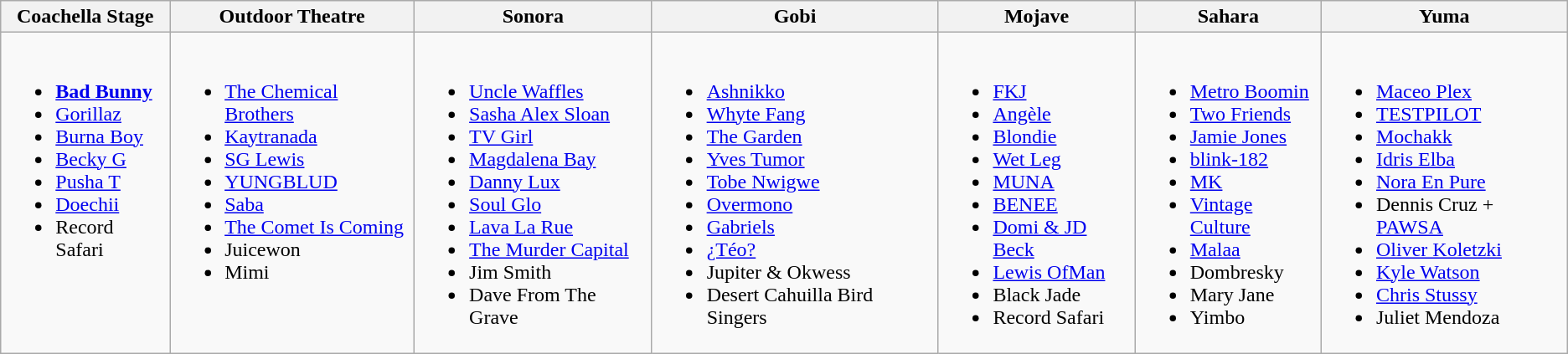<table class="wikitable">
<tr>
<th>Coachella Stage</th>
<th>Outdoor Theatre</th>
<th>Sonora</th>
<th>Gobi</th>
<th>Mojave</th>
<th>Sahara</th>
<th>Yuma</th>
</tr>
<tr valign="top">
<td><br><ul><li><strong><a href='#'>Bad Bunny</a></strong></li><li><a href='#'>Gorillaz</a></li><li><a href='#'>Burna Boy</a></li><li><a href='#'>Becky G</a></li><li><a href='#'>Pusha T</a></li><li><a href='#'>Doechii</a></li><li>Record Safari </li></ul></td>
<td><br><ul><li><a href='#'>The Chemical Brothers</a></li><li><a href='#'>Kaytranada</a></li><li><a href='#'>SG Lewis</a></li><li><a href='#'>YUNGBLUD</a></li><li><a href='#'>Saba</a></li><li><a href='#'>The Comet Is Coming</a></li><li>Juicewon </li><li>Mimi </li></ul></td>
<td><br><ul><li><a href='#'>Uncle Waffles</a></li><li><a href='#'>Sasha Alex Sloan</a></li><li><a href='#'>TV Girl</a></li><li><a href='#'>Magdalena Bay</a></li><li><a href='#'>Danny Lux</a></li><li><a href='#'>Soul Glo</a></li><li><a href='#'>Lava La Rue</a></li><li><a href='#'>The Murder Capital</a></li><li>Jim Smith </li><li>Dave From The Grave </li></ul></td>
<td><br><ul><li><a href='#'>Ashnikko</a></li><li><a href='#'>Whyte Fang</a></li><li><a href='#'>The Garden</a></li><li><a href='#'>Yves Tumor</a></li><li><a href='#'>Tobe Nwigwe</a></li><li><a href='#'>Overmono</a></li><li><a href='#'>Gabriels</a></li><li><a href='#'>¿Téo?</a></li><li>Jupiter & Okwess</li><li>Desert Cahuilla Bird Singers</li></ul></td>
<td><br><ul><li><a href='#'>FKJ</a></li><li><a href='#'>Angèle</a></li><li><a href='#'>Blondie</a></li><li><a href='#'>Wet Leg</a></li><li><a href='#'>MUNA</a></li><li><a href='#'>BENEE</a></li><li><a href='#'>Domi & JD Beck</a></li><li><a href='#'>Lewis OfMan</a></li><li>Black Jade </li><li>Record Safari </li></ul></td>
<td><br><ul><li><a href='#'>Metro Boomin</a></li><li><a href='#'>Two Friends</a></li><li><a href='#'>Jamie Jones</a></li><li><a href='#'>blink-182</a> </li><li><a href='#'>MK</a> </li><li><a href='#'>Vintage Culture</a></li><li><a href='#'>Malaa</a></li><li>Dombresky</li><li>Mary Jane </li><li>Yimbo </li></ul></td>
<td><br><ul><li><a href='#'>Maceo Plex</a></li><li><a href='#'>TESTPILOT</a></li><li><a href='#'>Mochakk</a></li><li><a href='#'>Idris Elba</a></li><li><a href='#'>Nora En Pure</a></li><li>Dennis Cruz + <a href='#'>PAWSA</a></li><li><a href='#'>Oliver Koletzki</a></li><li><a href='#'>Kyle Watson</a></li><li><a href='#'>Chris Stussy</a></li><li>Juliet Mendoza</li></ul></td>
</tr>
</table>
